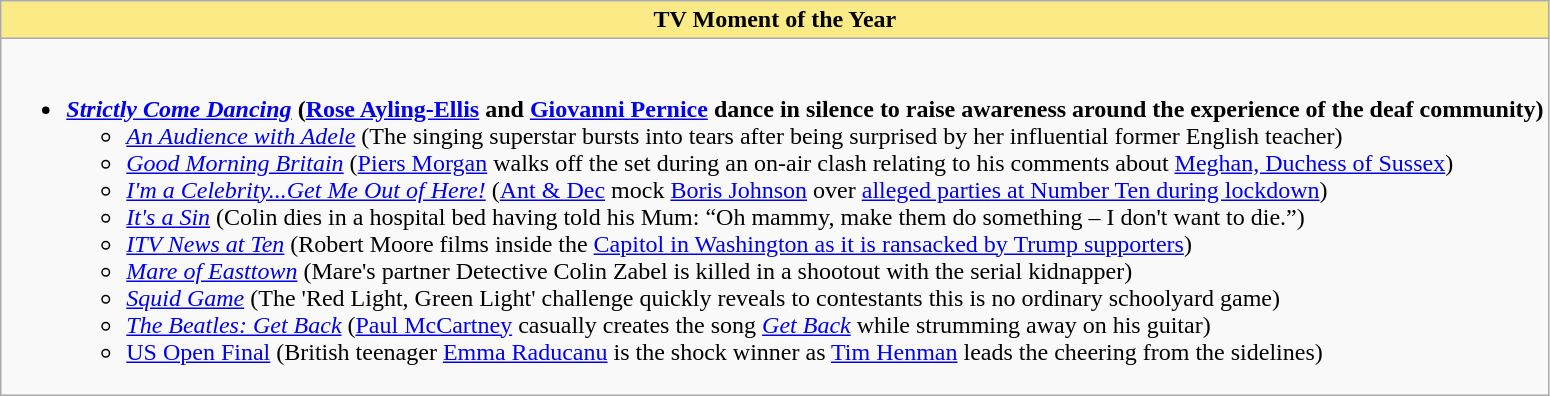<table class=wikitable style=font-size:100%>
<tr>
<th style="background:#FAEB86;" width="100%">TV Moment of the Year</th>
</tr>
<tr>
<td><br><ul><li><strong><em><a href='#'>Strictly Come Dancing</a></em></strong> <strong>(<a href='#'>Rose Ayling-Ellis</a> and <a href='#'>Giovanni Pernice</a> dance in silence to raise awareness around the experience of the deaf community)</strong><ul><li><em><a href='#'>An Audience with Adele</a></em> (The singing superstar bursts into tears after being surprised by her influential former English teacher)</li><li><em><a href='#'>Good Morning Britain</a></em> (<a href='#'>Piers Morgan</a> walks off the set during an on-air clash relating to his comments about <a href='#'>Meghan, Duchess of Sussex</a>)</li><li><em><a href='#'>I'm a Celebrity...Get Me Out of Here!</a></em> (<a href='#'>Ant & Dec</a> mock <a href='#'>Boris Johnson</a> over <a href='#'>alleged parties at Number Ten during lockdown</a>)</li><li><em><a href='#'>It's a Sin</a></em> (Colin dies in a hospital bed having told his Mum: “Oh mammy, make them do something – I don't want to die.”)</li><li><em><a href='#'>ITV News at Ten</a></em> (Robert Moore films inside the <a href='#'>Capitol in Washington as it is ransacked by Trump supporters</a>)</li><li><em><a href='#'>Mare of Easttown</a></em> (Mare's partner Detective Colin Zabel is killed in a shootout with the serial kidnapper)</li><li><em><a href='#'>Squid Game</a></em> (The 'Red Light, Green Light' challenge quickly reveals to contestants this is no ordinary schoolyard game)</li><li><em><a href='#'>The Beatles: Get Back</a></em> (<a href='#'>Paul McCartney</a> casually creates the song <em><a href='#'>Get Back</a></em> while strumming away on his guitar)</li><li><a href='#'>US Open Final</a> (British teenager <a href='#'>Emma Raducanu</a> is the shock winner as <a href='#'>Tim Henman</a> leads the cheering from the sidelines)</li></ul></li></ul></td>
</tr>
</table>
